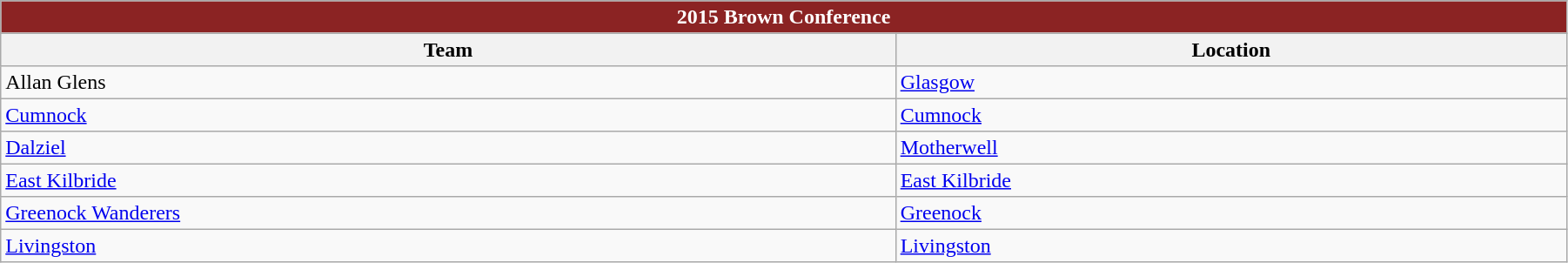<table class="wikitable sortable" style="text-align:left; line-height:110%; font-size:100%; width:95%;">
<tr>
<td colspan=4 align=center  style="background-color:#8B2323;color:#ffffff"><strong>2015 Brown Conference</strong></td>
</tr>
<tr>
<th width="40%">Team</th>
<th width="30%">Location</th>
</tr>
<tr>
<td>Allan Glens</td>
<td><a href='#'>Glasgow</a></td>
</tr>
<tr>
<td><a href='#'>Cumnock</a></td>
<td><a href='#'>Cumnock</a></td>
</tr>
<tr>
<td><a href='#'>Dalziel</a></td>
<td><a href='#'>Motherwell</a></td>
</tr>
<tr>
<td><a href='#'>East Kilbride</a></td>
<td><a href='#'>East Kilbride</a></td>
</tr>
<tr>
<td><a href='#'>Greenock Wanderers</a></td>
<td><a href='#'>Greenock</a></td>
</tr>
<tr>
<td><a href='#'>Livingston</a></td>
<td><a href='#'>Livingston</a></td>
</tr>
</table>
